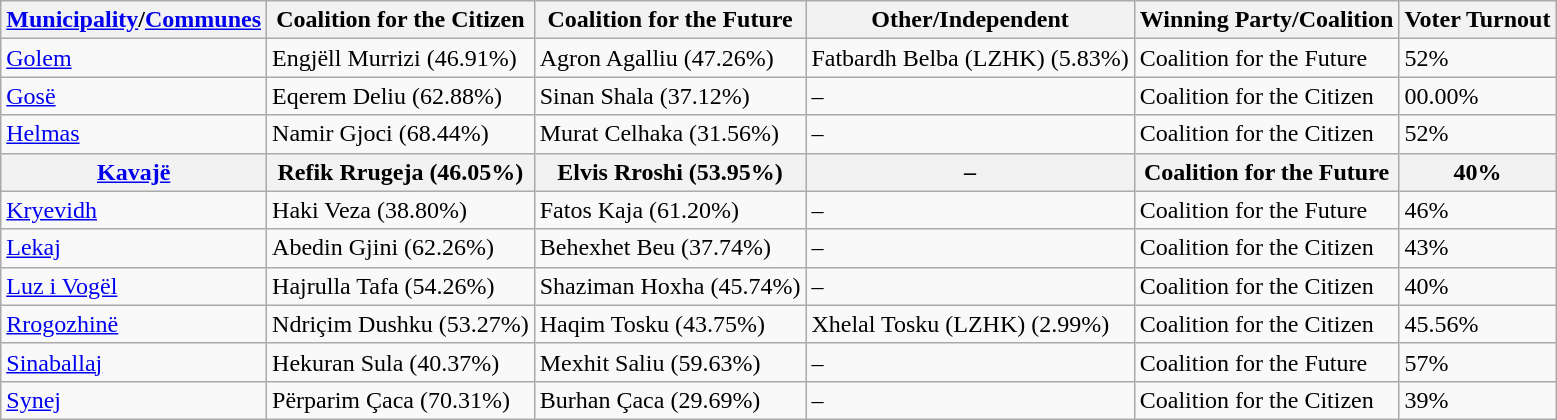<table class="wikitable">
<tr>
<th><a href='#'>Municipality</a>/<a href='#'>Communes</a></th>
<th>Coalition for the Citizen</th>
<th>Coalition for the Future</th>
<th>Other/Independent</th>
<th>Winning Party/Coalition</th>
<th>Voter Turnout</th>
</tr>
<tr>
<td><a href='#'>Golem</a></td>
<td>Engjëll Murrizi (46.91%)</td>
<td>Agron Agalliu (47.26%)</td>
<td>Fatbardh Belba (LZHK) (5.83%)</td>
<td>Coalition for the Future</td>
<td>52%</td>
</tr>
<tr>
<td><a href='#'>Gosë</a></td>
<td>Eqerem Deliu (62.88%)</td>
<td>Sinan Shala (37.12%)</td>
<td>–</td>
<td>Coalition for the Citizen</td>
<td>00.00%</td>
</tr>
<tr>
<td><a href='#'>Helmas</a></td>
<td>Namir Gjoci (68.44%)</td>
<td>Murat Celhaka (31.56%)</td>
<td>–</td>
<td>Coalition for the Citizen</td>
<td>52%</td>
</tr>
<tr>
<th><a href='#'>Kavajë</a></th>
<th>Refik Rrugeja (46.05%)</th>
<th>Elvis Rroshi (53.95%)</th>
<th>–</th>
<th>Coalition for the Future</th>
<th>40%</th>
</tr>
<tr>
<td><a href='#'>Kryevidh</a></td>
<td>Haki Veza (38.80%)</td>
<td>Fatos Kaja (61.20%)</td>
<td>–</td>
<td>Coalition for the Future</td>
<td>46%</td>
</tr>
<tr>
<td><a href='#'>Lekaj</a></td>
<td>Abedin Gjini (62.26%)</td>
<td>Behexhet Beu (37.74%)</td>
<td>–</td>
<td>Coalition for the Citizen</td>
<td>43%</td>
</tr>
<tr>
<td><a href='#'>Luz i Vogël</a></td>
<td>Hajrulla Tafa (54.26%)</td>
<td>Shaziman Hoxha (45.74%)</td>
<td>–</td>
<td>Coalition for the Citizen</td>
<td>40%</td>
</tr>
<tr>
<td><a href='#'>Rrogozhinë</a></td>
<td>Ndriçim Dushku (53.27%)</td>
<td>Haqim Tosku (43.75%)</td>
<td>Xhelal Tosku (LZHK) (2.99%)</td>
<td>Coalition for the Citizen</td>
<td>45.56%</td>
</tr>
<tr>
<td><a href='#'>Sinaballaj</a></td>
<td>Hekuran Sula (40.37%)</td>
<td>Mexhit Saliu (59.63%)</td>
<td>–</td>
<td>Coalition for the Future</td>
<td>57%</td>
</tr>
<tr>
<td><a href='#'>Synej</a></td>
<td>Përparim 	Çaca (70.31%)</td>
<td>Burhan Çaca (29.69%)</td>
<td>–</td>
<td>Coalition for the Citizen</td>
<td>39%</td>
</tr>
</table>
